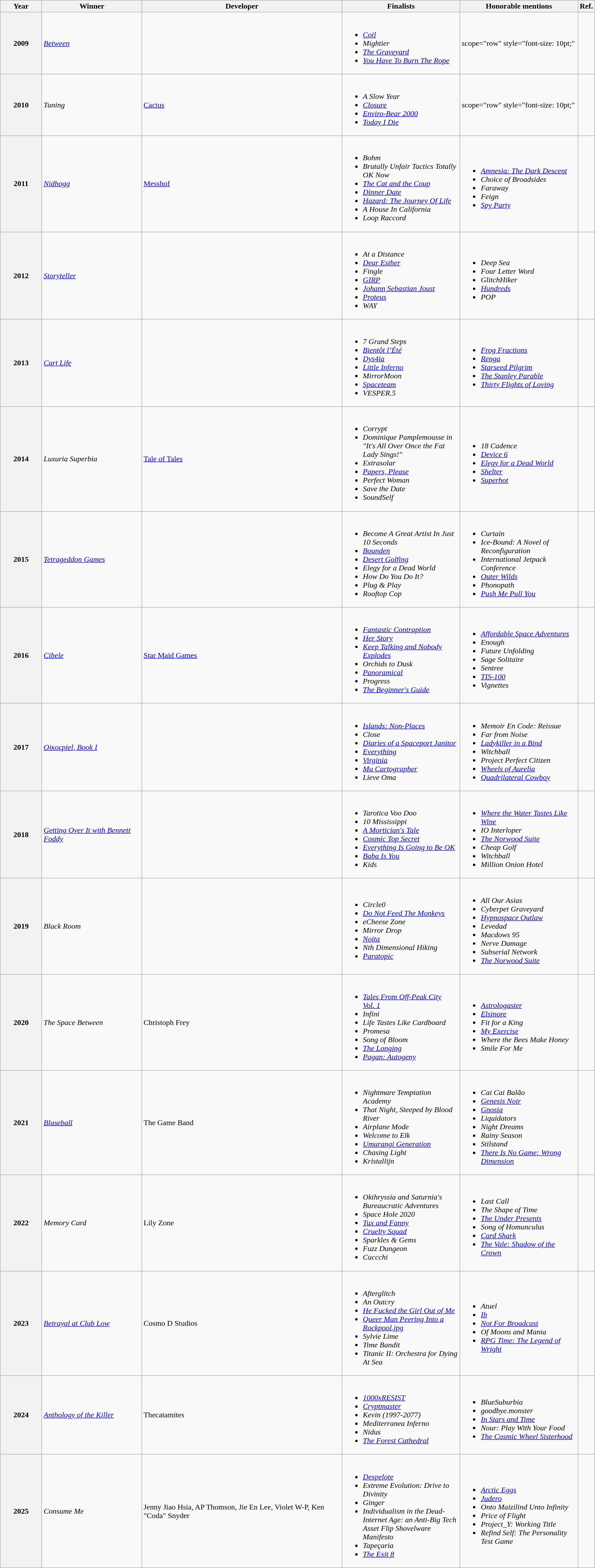<table class="wikitable sortable plainrowheaders">
<tr>
<th scope="col" style="width:5em;">Year</th>
<th scope="col">Winner</th>
<th scope="col">Developer</th>
<th scope="col" class="unsortable" style="width:15em;">Finalists</th>
<th scope="col" class="unsortable" style="width:15em;">Honorable mentions</th>
<th scope="col" class="unsortable">Ref.</th>
</tr>
<tr>
<th scope="row ">2009</th>
<td><em><a href='#'>Between</a></em></td>
<td></td>
<td><br><ul><li><em><a href='#'>Coil</a></em></li><li><em>Mightier</em></li><li><em><a href='#'>The Graveyard</a></em></li><li><em><a href='#'>You Have To Burn The Rope</a></em></li></ul></td>
<td>scope="row" style="font-size: 10pt;" </td>
<td></td>
</tr>
<tr>
<th scope="row ">2010</th>
<td><em>Tuning</em></td>
<td><a href='#'>Cactus</a></td>
<td><br><ul><li><em>A Slow Year</em></li><li><em><a href='#'>Closure</a></em></li><li><em><a href='#'>Enviro-Bear 2000</a></em></li><li><em><a href='#'>Today I Die</a></em></li></ul></td>
<td>scope="row" style="font-size: 10pt;" </td>
<td></td>
</tr>
<tr>
<th scope="row ">2011</th>
<td><em><a href='#'>Nidhogg</a></em></td>
<td><a href='#'>Messhof</a></td>
<td><br><ul><li><em>Bohm</em></li><li><em>Brutally Unfair Tactics Totally OK Now</em></li><li><em><a href='#'>The Cat and the Coup</a></em></li><li><em><a href='#'>Dinner Date</a></em></li><li><em><a href='#'>Hazard: The Journey Of Life</a></em></li><li><em>A House In California</em></li><li><em>Loop Raccord</em></li></ul></td>
<td><br><ul><li><em><a href='#'>Amnesia: The Dark Descent</a></em></li><li><em>Choice of Broadsides</em></li><li><em>Faraway</em></li><li><em>Feign</em></li><li><em><a href='#'>Spy Party</a></em></li></ul></td>
<td></td>
</tr>
<tr>
<th scope="row ">2012</th>
<td><em><a href='#'>Storyteller</a></em></td>
<td></td>
<td><br><ul><li><em>At a Distance</em></li><li><em><a href='#'>Dear Esther</a></em></li><li><em>Fingle</em></li><li><em><a href='#'>GIRP</a></em></li><li><em><a href='#'>Johann Sebastian Joust</a></em></li><li><em><a href='#'>Proteus</a></em></li><li><em>WAY</em></li></ul></td>
<td><br><ul><li><em>Deep Sea</em></li><li><em>Four Letter Word</em></li><li><em>GlitchHiker</em></li><li><em><a href='#'>Hundreds</a></em></li><li><em>POP</em></li></ul></td>
<td></td>
</tr>
<tr>
<th scope="row ">2013</th>
<td><em><a href='#'>Cart Life</a></em></td>
<td></td>
<td><br><ul><li><em>7 Grand Steps</em></li><li><em><a href='#'>Bientôt l’Été</a></em></li><li><em><a href='#'>Dys4ia</a></em></li><li><em><a href='#'>Little Inferno</a></em></li><li><em>MirrorMoon</em></li><li><em><a href='#'>Spaceteam</a></em></li><li><em>VESPER.5</em></li></ul></td>
<td><br><ul><li><em><a href='#'>Frog Fractions</a></em></li><li><em><a href='#'>Renga</a></em></li><li><em><a href='#'>Starseed Pilgrim</a></em></li><li><em><a href='#'>The Stanley Parable</a></em></li><li><em><a href='#'>Thirty Flights of Loving</a></em></li></ul></td>
<td></td>
</tr>
<tr>
<th scope="row ">2014</th>
<td><em>Luxuria Superbia</em></td>
<td><a href='#'>Tale of Tales</a></td>
<td><br><ul><li><em>Corrypt</em></li><li><em>Dominique Pamplemousse in "It's All Over Once the Fat Lady Sings!"</em></li><li><em>Extrasolar</em></li><li><em><a href='#'>Papers, Please</a></em></li><li><em>Perfect Woman</em></li><li><em>Save the Date</em></li><li><em>SoundSelf</em></li></ul></td>
<td><br><ul><li><em>18 Cadence</em></li><li><em><a href='#'>Device 6</a></em></li><li><em><a href='#'>Elegy for a Dead World</a></em></li><li><em><a href='#'>Shelter</a></em></li><li><em><a href='#'>Superhot</a></em></li></ul></td>
<td></td>
</tr>
<tr>
<th scope="row ">2015</th>
<td><em><a href='#'>Tetrageddon Games</a></em></td>
<td></td>
<td><br><ul><li><em>Become A Great Artist In Just 10 Seconds</em></li><li><em><a href='#'>Bounden</a></em></li><li><em><a href='#'>Desert Golfing</a></em></li><li><em>Elegy for a Dead World</em></li><li><em>How Do You Do It?</em></li><li><em>Plug & Play</em></li><li><em>Rooftop Cop</em></li></ul></td>
<td><br><ul><li><em>Curtain</em></li><li><em>Ice-Bound: A Novel of Reconfiguration</em></li><li><em>International Jetpack Conference</em></li><li><em><a href='#'>Outer Wilds</a></em></li><li><em>Phonopath</em></li><li><em><a href='#'>Push Me Pull You</a></em></li></ul></td>
<td></td>
</tr>
<tr>
<th scope="row ">2016</th>
<td><em><a href='#'>Cibele</a></em></td>
<td><a href='#'>Star Maid Games</a></td>
<td><br><ul><li><em><a href='#'>Fantastic Contraption</a></em></li><li><em><a href='#'>Her Story</a></em></li><li><em><a href='#'>Keep Talking and Nobody Explodes</a></em></li><li><em>Orchids to Dusk</em></li><li><em><a href='#'>Panoramical</a></em></li><li><em>Progress</em></li><li><em><a href='#'>The Beginner's Guide</a></em></li></ul></td>
<td><br><ul><li><em><a href='#'>Affordable Space Adventures</a></em></li><li><em>Enough</em></li><li><em>Future Unfolding</em></li><li><em>Sage Solitaire</em></li><li><em>Sentree</em></li><li><em><a href='#'>TIS-100</a></em></li><li><em>Vignettes</em></li></ul></td>
<td></td>
</tr>
<tr>
<th scope="row ">2017</th>
<td><em><a href='#'>Oiκοςpiel, Book I</a></em></td>
<td></td>
<td><br><ul><li><em><a href='#'>Islands: Non-Places</a></em></li><li><em>Close</em></li><li><em><a href='#'>Diaries of a Spaceport Janitor</a></em></li><li><em><a href='#'>Everything</a></em></li><li><em><a href='#'>Virginia</a></em></li><li><em><a href='#'>Mu Cartographer</a></em></li><li><em>Lieve Oma</em></li></ul></td>
<td><br><ul><li><em>Memoir En Code: Reissue</em></li><li><em>Far from Noise</em></li><li><em><a href='#'>Ladykiller in a Bind</a></em></li><li><em>Witchball</em></li><li><em>Project Perfect Citizen</em></li><li><em><a href='#'>Wheels of Aurelia</a></em></li><li><em><a href='#'>Quadrilateral Cowboy</a></em></li></ul></td>
<td></td>
</tr>
<tr>
<th scope="row ">2018</th>
<td><em><a href='#'>Getting Over It with Bennett Foddy</a></em></td>
<td></td>
<td><br><ul><li><em>Tarotica Voo Doo</em></li><li><em>10 Mississippi</em></li><li><em><a href='#'>A Mortician's Tale</a></em></li><li><em><a href='#'>Cosmic Top Secret</a></em></li><li><em><a href='#'>Everything Is Going to Be OK</a></em></li><li><em><a href='#'>Baba Is You</a></em></li><li><em>Kids</em></li></ul></td>
<td><br><ul><li><em><a href='#'>Where the Water Tastes Like Wine</a></em></li><li><em>IO Interloper</em></li><li><em><a href='#'>The Norwood Suite</a></em></li><li><em>Cheap Golf</em></li><li><em>Witchball</em></li><li><em>Million Onion Hotel</em></li></ul></td>
<td></td>
</tr>
<tr>
<th scope="row ">2019</th>
<td><em>Black Room</em></td>
<td></td>
<td><br><ul><li><em>Circle0</em></li><li><em><a href='#'>Do Not Feed The Monkeys</a></em></li><li><em>eCheese Zone</em></li><li><em>Mirror Drop</em></li><li><em><a href='#'>Noita</a></em></li><li><em>Nth Dimensional Hiking</em></li><li><em><a href='#'>Paratopic</a></em></li></ul></td>
<td><br><ul><li><em>All Our Asias</em></li><li><em>Cyberpet Graveyard</em></li><li><em><a href='#'>Hypnospace Outlaw</a></em></li><li><em>Levedad</em></li><li><em>Macdows 95</em></li><li><em>Nerve Damage</em></li><li><em>Subserial Network</em></li><li><em><a href='#'>The Norwood Suite</a></em></li></ul></td>
<td></td>
</tr>
<tr>
<th scope="row ">2020</th>
<td><em>The Space Between</em></td>
<td>Christoph Frey</td>
<td><br><ul><li><em><a href='#'>Tales From Off-Peak City Vol.&nbsp;1</a></em></li><li><em>Infini</em></li><li><em>Life Tastes Like Cardboard</em></li><li><em>Promesa</em></li><li><em>Song of Bloom</em></li><li><em><a href='#'>The Longing</a></em></li><li><em><a href='#'>Pagan: Autogeny</a></em></li></ul></td>
<td><br><ul><li><em><a href='#'>Astrologaster</a></em></li><li><em><a href='#'>Elsinore</a></em></li><li><em>Fit for a King</em></li><li><em><a href='#'>My Exercise</a></em></li><li><em>Where the Bees Make Honey</em></li><li><em>Smile For Me</em></li></ul></td>
<td></td>
</tr>
<tr>
<th scope="row ">2021</th>
<td><em><a href='#'>Blaseball</a></em></td>
<td>The Game Band</td>
<td><br><ul><li><em>Nightmare Temptation Academy</em></li><li><em>That Night, Steeped by Blood River</em></li><li><em>Airplane Mode</em></li><li><em>Welcome to Elk</em></li><li><em><a href='#'>Umurangi Generation</a></em></li><li><em>Chasing Light</em></li><li><em>Kristallijn</em></li></ul></td>
<td><br><ul><li><em>Cai Cai Balão</em></li><li><em><a href='#'>Genesis Noir</a></em></li><li><em><a href='#'>Gnosia</a></em></li><li><em>Liquidators</em></li><li><em>Night Dreams</em></li><li><em>Rainy Season</em></li><li><em>Stilstand</em></li><li><em><a href='#'>There Is No Game: Wrong Dimension</a></em></li></ul></td>
<td></td>
</tr>
<tr>
<th scope="row ">2022</th>
<td><em>Memory Card</em></td>
<td>Lily Zone</td>
<td><br><ul><li><em>Okthryssia and Saturnia's Bureaucratic Adventures</em></li><li><em>Space Hole 2020</em></li><li><em><a href='#'>Tux and Fanny</a></em></li><li><em><a href='#'>Cruelty Squad</a></em></li><li><em>Sparkles & Gems</em></li><li><em>Fuzz Dungeon</em></li><li><em>Cuccchi</em></li></ul></td>
<td><br><ul><li><em>Last Call</em></li><li><em>The Shape of Time</em></li><li><em><a href='#'>The Under Presents</a></em></li><li><em>Song of Homunculus</em></li><li><em><a href='#'>Card Shark</a></em></li><li><em><a href='#'>The Vale: Shadow of the Crown</a></em></li></ul></td>
<td></td>
</tr>
<tr>
<th scope="row ">2023</th>
<td><em><a href='#'>Betrayal at Club Low</a></em></td>
<td>Cosmo D Studios</td>
<td><br><ul><li><em>Afterglitch</em></li><li><em>An Outcry</em></li><li><em><a href='#'>He Fucked the Girl Out of Me</a></em></li><li><em><a href='#'>Queer Man Peering Into a Rockpool.jpg</a></em></li><li><em>Sylvie Lime</em></li><li><em>Time Bandit</em></li><li><em>Titanic II: Orchestra for Dying At Sea</em></li></ul></td>
<td><br><ul><li><em>Atuel</em></li><li><em><a href='#'>Ib</a></em></li><li><em><a href='#'>Not For Broadcast</a></em></li><li><em>Of Moons and Mania</em></li><li><em><a href='#'>RPG Time: The Legend of Wright</a></em></li></ul></td>
<td></td>
</tr>
<tr>
<th scope="row ">2024</th>
<td><em><a href='#'>Anthology of the Killer</a></em></td>
<td>Thecatamites</td>
<td><br><ul><li><em><a href='#'>1000xRESIST</a></em></li><li><em><a href='#'>Cryptmaster</a></em></li><li><em>Kevin (1997-2077)</em></li><li><em>Mediterranea Inferno</em></li><li><em>Nidus</em></li><li><em><a href='#'>The Forest Cathedral</a></em></li></ul></td>
<td><br><ul><li><em>BlueSuburbia</em></li><li><em>goodbye.monster</em></li><li><em><a href='#'>In Stars and Time</a></em></li><li><em>Nour: Play With Your Food</em></li><li><em><a href='#'>The Cosmic Wheel Sisterhood</a></em></li></ul></td>
<td></td>
</tr>
<tr>
<th scope="row ">2025</th>
<td><em>Consume Me</em></td>
<td>Jenny Jiao Hsia, AP Thomson, Jie En Lee, Violet W-P, Ken "Coda" Snyder</td>
<td><br><ul><li><em><a href='#'>Despelote</a></em></li><li><em>Extreme Evolution: Drive to Divinity</em></li><li><em>Ginger</em></li><li><em>Individualism in the Dead-Internet Age: an Anti-Big Tech Asset Flip Shovelware Manifesto</em></li><li><em>Tapeçaria</em></li><li><em><a href='#'>The Exit 8</a></em></li></ul></td>
<td><br><ul><li><em><a href='#'>Arctic Eggs</a></em></li><li><em><a href='#'>Judero</a></em></li><li><em>Onto Maizilind Unto Infinity</em></li><li><em>Price of Flight</em></li><li><em>Project_Y: Working Title</em></li><li><em>Refind Self: The Personality Test Game</em></li></ul></td>
<td></td>
</tr>
</table>
